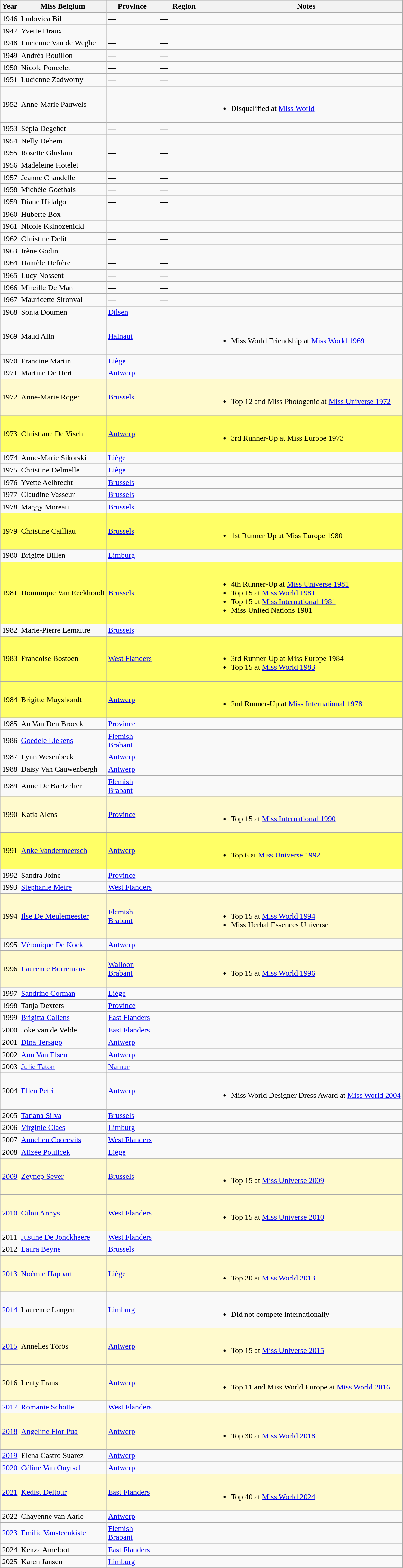<table class="wikitable sortable">
<tr>
<th>Year</th>
<th>Miss Belgium</th>
<th width=100>Province</th>
<th width=100>Region</th>
<th>Notes</th>
</tr>
<tr>
<td>1946</td>
<td>Ludovica Bil</td>
<td>—</td>
<td>—</td>
<td></td>
</tr>
<tr>
<td>1947</td>
<td>Yvette Draux</td>
<td>—</td>
<td>—</td>
<td></td>
</tr>
<tr>
<td>1948</td>
<td>Lucienne Van de Weghe</td>
<td>—</td>
<td>—</td>
<td></td>
</tr>
<tr>
<td>1949</td>
<td>Andréa Bouillon</td>
<td>—</td>
<td>—</td>
<td></td>
</tr>
<tr>
<td>1950</td>
<td>Nicole Poncelet</td>
<td>—</td>
<td>—</td>
<td></td>
</tr>
<tr>
<td>1951</td>
<td>Lucienne Zadworny</td>
<td>—</td>
<td>—</td>
<td></td>
</tr>
<tr>
<td>1952</td>
<td>Anne-Marie Pauwels</td>
<td>—</td>
<td>—</td>
<td><br><ul><li>Disqualified at <a href='#'>Miss World</a></li></ul></td>
</tr>
<tr>
<td>1953</td>
<td>Sépia Degehet</td>
<td>—</td>
<td>—</td>
<td></td>
</tr>
<tr>
<td>1954</td>
<td>Nelly Dehem</td>
<td>—</td>
<td>—</td>
<td></td>
</tr>
<tr>
<td>1955</td>
<td>Rosette Ghislain</td>
<td>—</td>
<td>—</td>
<td></td>
</tr>
<tr>
<td>1956</td>
<td>Madeleine Hotelet</td>
<td>—</td>
<td>—</td>
<td></td>
</tr>
<tr>
<td>1957</td>
<td>Jeanne Chandelle</td>
<td>—</td>
<td>—</td>
<td></td>
</tr>
<tr>
<td>1958</td>
<td>Michèle Goethals</td>
<td>—</td>
<td>—</td>
<td></td>
</tr>
<tr>
<td>1959</td>
<td>Diane Hidalgo</td>
<td>—</td>
<td>—</td>
<td></td>
</tr>
<tr>
<td>1960</td>
<td>Huberte Box</td>
<td>—</td>
<td>—</td>
<td></td>
</tr>
<tr>
<td>1961</td>
<td>Nicole Ksinozenicki</td>
<td>—</td>
<td>—</td>
<td></td>
</tr>
<tr>
<td>1962</td>
<td>Christine Delit</td>
<td>—</td>
<td>—</td>
<td></td>
</tr>
<tr>
<td>1963</td>
<td>Irène Godin</td>
<td>—</td>
<td>—</td>
<td></td>
</tr>
<tr>
<td>1964</td>
<td>Danièle Defrère</td>
<td>—</td>
<td>—</td>
<td></td>
</tr>
<tr>
<td>1965</td>
<td>Lucy Nossent</td>
<td>—</td>
<td>—</td>
<td></td>
</tr>
<tr>
<td>1966</td>
<td>Mireille De Man</td>
<td>—</td>
<td>—</td>
<td></td>
</tr>
<tr>
<td>1967</td>
<td>Mauricette Sironval</td>
<td>—</td>
<td>—</td>
<td></td>
</tr>
<tr>
<td>1968</td>
<td>Sonja Doumen</td>
<td><a href='#'>Dilsen</a></td>
<td></td>
<td></td>
</tr>
<tr>
<td>1969</td>
<td>Maud Alin</td>
<td><a href='#'>Hainaut</a></td>
<td></td>
<td><br><ul><li>Miss World Friendship at <a href='#'>Miss World 1969</a></li></ul></td>
</tr>
<tr>
<td>1970</td>
<td>Francine Martin</td>
<td><a href='#'>Liège</a></td>
<td></td>
<td></td>
</tr>
<tr>
<td>1971</td>
<td>Martine De Hert</td>
<td><a href='#'>Antwerp</a></td>
<td></td>
<td></td>
</tr>
<tr>
</tr>
<tr bgcolor=#FFFACD>
<td>1972</td>
<td>Anne-Marie Roger</td>
<td><a href='#'>Brussels</a></td>
<td></td>
<td><br><ul><li>Top 12 and Miss Photogenic at <a href='#'>Miss Universe 1972</a></li></ul></td>
</tr>
<tr bgcolor=#FFFF66>
<td>1973</td>
<td>Christiane De Visch</td>
<td><a href='#'>Antwerp</a></td>
<td></td>
<td><br><ul><li>3rd Runner-Up at Miss Europe 1973</li></ul></td>
</tr>
<tr>
<td>1974</td>
<td>Anne-Marie Sikorski</td>
<td><a href='#'>Liège</a></td>
<td></td>
<td></td>
</tr>
<tr>
<td>1975</td>
<td>Christine Delmelle</td>
<td><a href='#'>Liège</a></td>
<td></td>
<td></td>
</tr>
<tr>
<td>1976</td>
<td>Yvette Aelbrecht</td>
<td><a href='#'>Brussels</a></td>
<td></td>
<td></td>
</tr>
<tr>
<td>1977</td>
<td>Claudine Vasseur</td>
<td><a href='#'>Brussels</a></td>
<td></td>
<td></td>
</tr>
<tr>
<td>1978</td>
<td>Maggy Moreau</td>
<td><a href='#'>Brussels</a></td>
<td></td>
<td></td>
</tr>
<tr bgcolor=#FFFF66>
<td>1979</td>
<td>Christine Cailliau</td>
<td><a href='#'>Brussels</a></td>
<td></td>
<td><br><ul><li>1st Runner-Up at Miss Europe 1980</li></ul></td>
</tr>
<tr>
<td>1980</td>
<td>Brigitte Billen</td>
<td><a href='#'>Limburg</a></td>
<td></td>
<td></td>
</tr>
<tr>
</tr>
<tr bgcolor=#FFFF66>
<td>1981</td>
<td>Dominique Van Eeckhoudt</td>
<td><a href='#'>Brussels</a></td>
<td></td>
<td><br><ul><li>4th Runner-Up at <a href='#'>Miss Universe 1981</a></li><li>Top 15 at <a href='#'>Miss World 1981</a></li><li>Top 15 at <a href='#'>Miss International 1981</a></li><li>Miss United Nations 1981</li></ul></td>
</tr>
<tr>
<td>1982</td>
<td>Marie-Pierre Lemaître</td>
<td><a href='#'>Brussels</a></td>
<td></td>
<td></td>
</tr>
<tr>
</tr>
<tr bgcolor=#FFFF66>
<td>1983</td>
<td>Francoise Bostoen</td>
<td><a href='#'>West Flanders</a></td>
<td></td>
<td><br><ul><li>3rd Runner-Up at Miss Europe 1984</li><li>Top 15 at <a href='#'>Miss World 1983</a></li></ul></td>
</tr>
<tr bgcolor=#FFFF66>
<td>1984</td>
<td>Brigitte Muyshondt</td>
<td><a href='#'>Antwerp</a></td>
<td></td>
<td><br><ul><li>2nd Runner-Up at <a href='#'>Miss International 1978</a></li></ul></td>
</tr>
<tr>
<td>1985</td>
<td>An Van Den Broeck</td>
<td><a href='#'>Province</a></td>
<td></td>
<td></td>
</tr>
<tr>
<td>1986</td>
<td><a href='#'>Goedele Liekens</a></td>
<td><a href='#'>Flemish Brabant</a></td>
<td></td>
<td></td>
</tr>
<tr>
<td>1987</td>
<td>Lynn Wesenbeek</td>
<td><a href='#'>Antwerp</a></td>
<td></td>
<td></td>
</tr>
<tr>
<td>1988</td>
<td>Daisy Van Cauwenbergh</td>
<td><a href='#'>Antwerp</a></td>
<td></td>
<td></td>
</tr>
<tr>
<td>1989</td>
<td>Anne De Baetzelier</td>
<td><a href='#'>Flemish Brabant</a></td>
<td></td>
<td></td>
</tr>
<tr bgcolor=#FFFACD>
<td>1990</td>
<td>Katia Alens</td>
<td><a href='#'>Province</a></td>
<td></td>
<td><br><ul><li>Top 15 at <a href='#'>Miss International 1990</a></li></ul></td>
</tr>
<tr>
</tr>
<tr bgcolor=#FFFF66>
<td>1991</td>
<td><a href='#'>Anke Vandermeersch</a></td>
<td><a href='#'>Antwerp</a></td>
<td></td>
<td><br><ul><li>Top 6 at <a href='#'>Miss Universe 1992</a></li></ul></td>
</tr>
<tr>
<td>1992</td>
<td>Sandra Joine</td>
<td><a href='#'>Province</a></td>
<td></td>
<td></td>
</tr>
<tr>
<td>1993</td>
<td><a href='#'>Stephanie Meire</a></td>
<td><a href='#'>West Flanders</a></td>
<td></td>
<td></td>
</tr>
<tr>
</tr>
<tr bgcolor=#FFFACD>
<td>1994</td>
<td><a href='#'>Ilse De Meulemeester</a></td>
<td><a href='#'>Flemish Brabant</a></td>
<td></td>
<td><br><ul><li>Top 15 at <a href='#'>Miss World 1994</a></li><li>Miss Herbal Essences Universe</li></ul></td>
</tr>
<tr>
<td>1995</td>
<td><a href='#'>Véronique De Kock</a></td>
<td><a href='#'>Antwerp</a></td>
<td></td>
<td></td>
</tr>
<tr>
</tr>
<tr bgcolor=#FFFACD>
<td>1996</td>
<td><a href='#'>Laurence Borremans</a></td>
<td><a href='#'>Walloon Brabant</a></td>
<td></td>
<td><br><ul><li>Top 15 at <a href='#'>Miss World 1996</a></li></ul></td>
</tr>
<tr>
<td>1997</td>
<td><a href='#'>Sandrine Corman</a></td>
<td><a href='#'>Liège</a></td>
<td></td>
<td></td>
</tr>
<tr>
<td>1998</td>
<td>Tanja Dexters</td>
<td><a href='#'>Province</a></td>
<td></td>
<td></td>
</tr>
<tr>
<td>1999</td>
<td><a href='#'>Brigitta Callens</a></td>
<td><a href='#'>East Flanders</a></td>
<td></td>
<td></td>
</tr>
<tr>
<td>2000</td>
<td>Joke van de Velde</td>
<td><a href='#'>East Flanders</a></td>
<td></td>
<td></td>
</tr>
<tr>
<td>2001</td>
<td><a href='#'>Dina Tersago</a></td>
<td><a href='#'>Antwerp</a></td>
<td></td>
<td></td>
</tr>
<tr>
<td>2002</td>
<td><a href='#'>Ann Van Elsen</a></td>
<td><a href='#'>Antwerp</a></td>
<td></td>
<td></td>
</tr>
<tr>
<td>2003</td>
<td><a href='#'>Julie Taton</a></td>
<td><a href='#'>Namur</a></td>
<td></td>
<td></td>
</tr>
<tr>
<td>2004</td>
<td><a href='#'>Ellen Petri</a></td>
<td><a href='#'>Antwerp</a></td>
<td></td>
<td><br><ul><li>Miss World Designer Dress Award at <a href='#'>Miss World 2004</a></li></ul></td>
</tr>
<tr>
<td>2005</td>
<td><a href='#'>Tatiana Silva</a></td>
<td><a href='#'>Brussels</a></td>
<td></td>
<td></td>
</tr>
<tr>
<td>2006</td>
<td><a href='#'>Virginie Claes</a></td>
<td><a href='#'>Limburg</a></td>
<td></td>
<td></td>
</tr>
<tr>
<td>2007</td>
<td><a href='#'>Annelien Coorevits</a></td>
<td><a href='#'>West Flanders</a></td>
<td></td>
<td></td>
</tr>
<tr>
<td>2008</td>
<td><a href='#'>Alizée Poulicek</a></td>
<td><a href='#'>Liège</a></td>
<td></td>
<td></td>
</tr>
<tr>
</tr>
<tr bgcolor=#FFFACD>
<td><a href='#'>2009</a></td>
<td><a href='#'>Zeynep Sever</a></td>
<td><a href='#'>Brussels</a></td>
<td></td>
<td><br><ul><li>Top 15 at <a href='#'>Miss Universe 2009</a></li></ul></td>
</tr>
<tr>
</tr>
<tr bgcolor=#FFFACD>
<td><a href='#'>2010</a></td>
<td><a href='#'>Cilou Annys</a></td>
<td><a href='#'>West Flanders</a></td>
<td></td>
<td><br><ul><li>Top 15 at <a href='#'>Miss Universe 2010</a></li></ul></td>
</tr>
<tr>
<td>2011</td>
<td><a href='#'>Justine De Jonckheere</a></td>
<td><a href='#'>West Flanders</a></td>
<td></td>
<td></td>
</tr>
<tr>
<td>2012</td>
<td><a href='#'>Laura Beyne</a></td>
<td><a href='#'>Brussels</a></td>
<td></td>
<td></td>
</tr>
<tr>
</tr>
<tr bgcolor=#FFFACD>
<td><a href='#'>2013</a></td>
<td><a href='#'>Noémie Happart</a></td>
<td><a href='#'>Liège</a></td>
<td></td>
<td><br><ul><li>Top 20 at <a href='#'>Miss World 2013</a></li></ul></td>
</tr>
<tr>
<td><a href='#'>2014</a></td>
<td>Laurence Langen</td>
<td><a href='#'>Limburg</a></td>
<td></td>
<td><br><ul><li>Did not compete internationally</li></ul></td>
</tr>
<tr>
</tr>
<tr bgcolor=#FFFACD>
<td><a href='#'>2015</a></td>
<td>Annelies Törös</td>
<td><a href='#'>Antwerp</a></td>
<td></td>
<td><br><ul><li>Top 15 at <a href='#'>Miss Universe 2015</a></li></ul></td>
</tr>
<tr bgcolor=#FFFACD>
<td>2016</td>
<td>Lenty Frans</td>
<td><a href='#'>Antwerp</a></td>
<td></td>
<td><br><ul><li>Top 11 and Miss World Europe at <a href='#'>Miss World 2016</a></li></ul></td>
</tr>
<tr>
<td><a href='#'>2017</a></td>
<td><a href='#'>Romanie Schotte</a></td>
<td><a href='#'>West Flanders</a></td>
<td></td>
<td></td>
</tr>
<tr bgcolor=#FFFACD>
<td><a href='#'>2018</a></td>
<td><a href='#'>Angeline Flor Pua</a></td>
<td><a href='#'>Antwerp</a></td>
<td></td>
<td><br><ul><li>Top 30 at <a href='#'>Miss World 2018</a></li></ul></td>
</tr>
<tr>
<td><a href='#'>2019</a></td>
<td>Elena Castro Suarez</td>
<td><a href='#'>Antwerp</a></td>
<td></td>
<td></td>
</tr>
<tr>
<td><a href='#'>2020</a></td>
<td><a href='#'>Céline Van Ouytsel</a></td>
<td><a href='#'>Antwerp</a></td>
<td></td>
<td></td>
</tr>
<tr bgcolor=#FFFACD>
<td><a href='#'>2021</a></td>
<td><a href='#'>Kedist Deltour</a></td>
<td><a href='#'>East Flanders</a></td>
<td></td>
<td><br><ul><li>Top 40 at <a href='#'>Miss World 2024</a></li></ul></td>
</tr>
<tr>
<td>2022</td>
<td>Chayenne van Aarle</td>
<td><a href='#'>Antwerp</a></td>
<td></td>
<td></td>
</tr>
<tr>
<td><a href='#'>2023</a></td>
<td><a href='#'>Emilie Vansteenkiste</a></td>
<td><a href='#'>Flemish Brabant</a></td>
<td></td>
<td></td>
</tr>
<tr>
<td>2024</td>
<td>Kenza Ameloot</td>
<td><a href='#'>East Flanders</a></td>
<td></td>
<td></td>
</tr>
<tr>
<td>2025</td>
<td>Karen Jansen</td>
<td><a href='#'>Limburg</a></td>
<td></td>
<td></td>
</tr>
<tr>
</tr>
</table>
